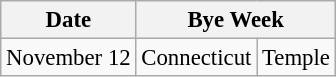<table class="wikitable" style="font-size:95%;">
<tr>
<th>Date</th>
<th colspan="2">Bye Week</th>
</tr>
<tr>
<td>November 12</td>
<td>Connecticut</td>
<td>Temple</td>
</tr>
</table>
